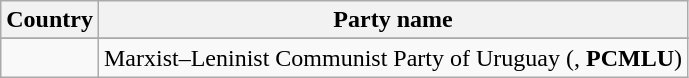<table class="wikitable">
<tr>
<th>Country</th>
<th>Party name</th>
</tr>
<tr>
</tr>
<tr>
<td></td>
<td>Marxist–Leninist Communist Party of Uruguay (, <strong>PCMLU</strong>)</td>
</tr>
</table>
